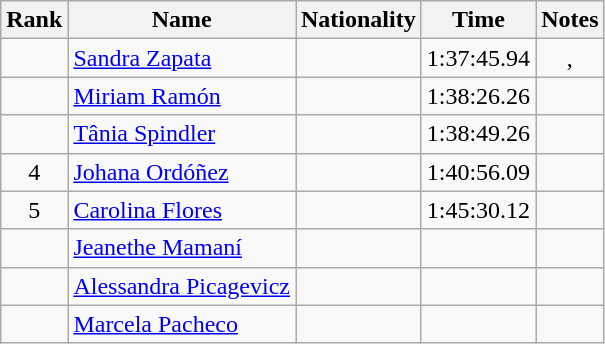<table class="wikitable sortable" style="text-align:center">
<tr>
<th>Rank</th>
<th>Name</th>
<th>Nationality</th>
<th>Time</th>
<th>Notes</th>
</tr>
<tr>
<td></td>
<td align=left><a href='#'>Sandra Zapata</a></td>
<td align=left></td>
<td>1:37:45.94</td>
<td><strong></strong>, <strong></strong></td>
</tr>
<tr>
<td></td>
<td align=left><a href='#'>Miriam Ramón</a></td>
<td align=left></td>
<td>1:38:26.26</td>
<td><strong></strong></td>
</tr>
<tr>
<td></td>
<td align=left><a href='#'>Tânia Spindler</a></td>
<td align=left></td>
<td>1:38:49.26</td>
<td><strong></strong></td>
</tr>
<tr>
<td>4</td>
<td align=left><a href='#'>Johana Ordóñez</a></td>
<td align=left></td>
<td>1:40:56.09</td>
<td><strong></strong></td>
</tr>
<tr>
<td>5</td>
<td align=left><a href='#'>Carolina Flores</a></td>
<td align=left></td>
<td>1:45:30.12</td>
<td><strong></strong></td>
</tr>
<tr>
<td></td>
<td align=left><a href='#'>Jeanethe Mamaní</a></td>
<td align=left></td>
<td></td>
<td></td>
</tr>
<tr>
<td></td>
<td align=left><a href='#'>Alessandra Picagevicz</a></td>
<td align=left></td>
<td></td>
<td></td>
</tr>
<tr>
<td></td>
<td align=left><a href='#'>Marcela Pacheco</a></td>
<td align=left></td>
<td></td>
<td></td>
</tr>
</table>
